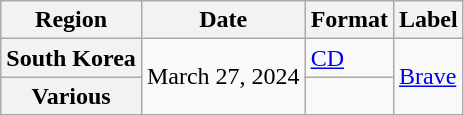<table class="wikitable plainrowheaders">
<tr>
<th scope="col">Region</th>
<th scope="col">Date</th>
<th scope="col">Format</th>
<th scope="col">Label</th>
</tr>
<tr>
<th scope="row">South Korea</th>
<td rowspan="2">March 27, 2024</td>
<td><a href='#'>CD</a></td>
<td rowspan="2"><a href='#'>Brave</a></td>
</tr>
<tr>
<th scope="row">Various </th>
<td></td>
</tr>
</table>
